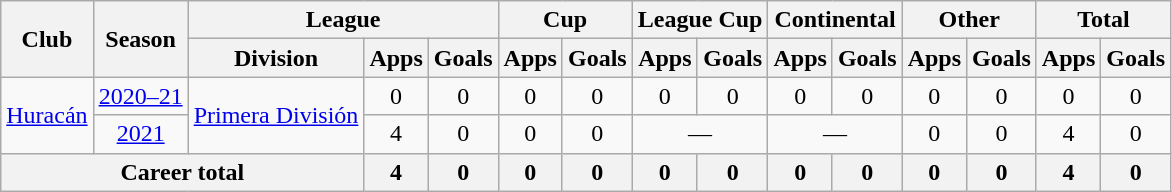<table class="wikitable" style="text-align:center">
<tr>
<th rowspan="2">Club</th>
<th rowspan="2">Season</th>
<th colspan="3">League</th>
<th colspan="2">Cup</th>
<th colspan="2">League Cup</th>
<th colspan="2">Continental</th>
<th colspan="2">Other</th>
<th colspan="2">Total</th>
</tr>
<tr>
<th>Division</th>
<th>Apps</th>
<th>Goals</th>
<th>Apps</th>
<th>Goals</th>
<th>Apps</th>
<th>Goals</th>
<th>Apps</th>
<th>Goals</th>
<th>Apps</th>
<th>Goals</th>
<th>Apps</th>
<th>Goals</th>
</tr>
<tr>
<td rowspan="2"><a href='#'>Huracán</a></td>
<td><a href='#'>2020–21</a></td>
<td rowspan="2"><a href='#'>Primera División</a></td>
<td>0</td>
<td>0</td>
<td>0</td>
<td>0</td>
<td>0</td>
<td>0</td>
<td>0</td>
<td>0</td>
<td>0</td>
<td>0</td>
<td>0</td>
<td>0</td>
</tr>
<tr>
<td><a href='#'>2021</a></td>
<td>4</td>
<td>0</td>
<td>0</td>
<td>0</td>
<td colspan="2">—</td>
<td colspan="2">—</td>
<td>0</td>
<td>0</td>
<td>4</td>
<td>0</td>
</tr>
<tr>
<th colspan="3">Career total</th>
<th>4</th>
<th>0</th>
<th>0</th>
<th>0</th>
<th>0</th>
<th>0</th>
<th>0</th>
<th>0</th>
<th>0</th>
<th>0</th>
<th>4</th>
<th>0</th>
</tr>
</table>
